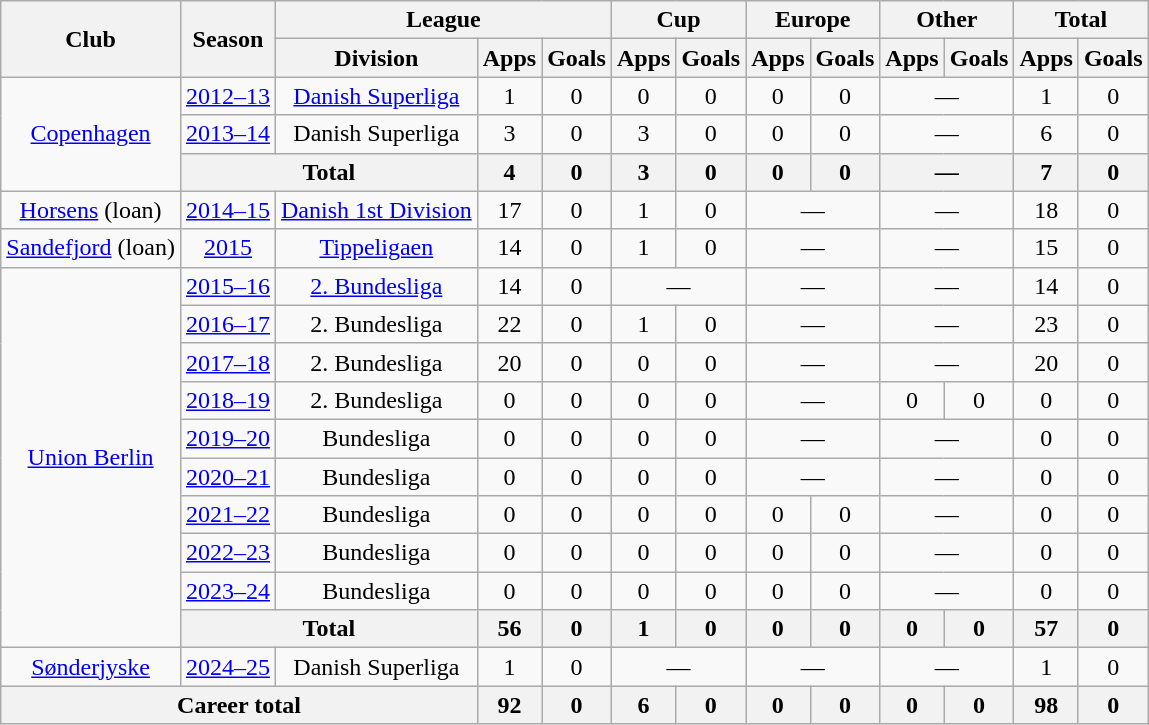<table class="wikitable" style="text-align:center">
<tr>
<th rowspan="2">Club</th>
<th rowspan="2">Season</th>
<th colspan="3">League</th>
<th colspan="2">Cup</th>
<th colspan="2">Europe</th>
<th colspan="2">Other</th>
<th colspan="2">Total</th>
</tr>
<tr>
<th>Division</th>
<th>Apps</th>
<th>Goals</th>
<th>Apps</th>
<th>Goals</th>
<th>Apps</th>
<th>Goals</th>
<th>Apps</th>
<th>Goals</th>
<th>Apps</th>
<th>Goals</th>
</tr>
<tr>
<td rowspan="3"><a href='#'>Copenhagen</a></td>
<td><a href='#'>2012–13</a></td>
<td><a href='#'>Danish Superliga</a></td>
<td>1</td>
<td>0</td>
<td>0</td>
<td>0</td>
<td>0</td>
<td>0</td>
<td colspan="2">—</td>
<td>1</td>
<td>0</td>
</tr>
<tr>
<td><a href='#'>2013–14</a></td>
<td>Danish Superliga</td>
<td>3</td>
<td>0</td>
<td>3</td>
<td>0</td>
<td>0</td>
<td>0</td>
<td colspan="2">—</td>
<td>6</td>
<td>0</td>
</tr>
<tr>
<th colspan="2">Total</th>
<th>4</th>
<th>0</th>
<th>3</th>
<th>0</th>
<th>0</th>
<th>0</th>
<th colspan="2">—</th>
<th>7</th>
<th>0</th>
</tr>
<tr>
<td><a href='#'>Horsens</a> (loan)</td>
<td><a href='#'>2014–15</a></td>
<td><a href='#'>Danish 1st Division</a></td>
<td>17</td>
<td>0</td>
<td>1</td>
<td>0</td>
<td colspan="2">—</td>
<td colspan="2">—</td>
<td>18</td>
<td>0</td>
</tr>
<tr>
<td><a href='#'>Sandefjord</a> (loan)</td>
<td><a href='#'>2015</a></td>
<td><a href='#'>Tippeligaen</a></td>
<td>14</td>
<td>0</td>
<td>1</td>
<td>0</td>
<td colspan="2">—</td>
<td colspan="2">—</td>
<td>15</td>
<td>0</td>
</tr>
<tr>
<td rowspan="10"><a href='#'>Union Berlin</a></td>
<td><a href='#'>2015–16</a></td>
<td><a href='#'>2. Bundesliga</a></td>
<td>14</td>
<td>0</td>
<td colspan="2">—</td>
<td colspan="2">—</td>
<td colspan="2">—</td>
<td>14</td>
<td>0</td>
</tr>
<tr>
<td><a href='#'>2016–17</a></td>
<td>2. Bundesliga</td>
<td>22</td>
<td>0</td>
<td>1</td>
<td>0</td>
<td colspan="2">—</td>
<td colspan="2">—</td>
<td>23</td>
<td>0</td>
</tr>
<tr>
<td><a href='#'>2017–18</a></td>
<td>2. Bundesliga</td>
<td>20</td>
<td>0</td>
<td>0</td>
<td>0</td>
<td colspan="2">—</td>
<td colspan="2">—</td>
<td>20</td>
<td>0</td>
</tr>
<tr>
<td><a href='#'>2018–19</a></td>
<td>2. Bundesliga</td>
<td>0</td>
<td>0</td>
<td>0</td>
<td>0</td>
<td colspan="2">—</td>
<td>0</td>
<td>0</td>
<td>0</td>
<td>0</td>
</tr>
<tr>
<td><a href='#'>2019–20</a></td>
<td>Bundesliga</td>
<td>0</td>
<td>0</td>
<td>0</td>
<td>0</td>
<td colspan="2">—</td>
<td colspan="2">—</td>
<td>0</td>
<td>0</td>
</tr>
<tr>
<td><a href='#'>2020–21</a></td>
<td>Bundesliga</td>
<td>0</td>
<td>0</td>
<td>0</td>
<td>0</td>
<td colspan="2">—</td>
<td colspan="2">—</td>
<td>0</td>
<td>0</td>
</tr>
<tr>
<td><a href='#'>2021–22</a></td>
<td>Bundesliga</td>
<td>0</td>
<td>0</td>
<td>0</td>
<td>0</td>
<td>0</td>
<td>0</td>
<td colspan="2">—</td>
<td>0</td>
<td>0</td>
</tr>
<tr>
<td><a href='#'>2022–23</a></td>
<td>Bundesliga</td>
<td>0</td>
<td>0</td>
<td>0</td>
<td>0</td>
<td>0</td>
<td>0</td>
<td colspan="2">—</td>
<td>0</td>
<td>0</td>
</tr>
<tr>
<td><a href='#'>2023–24</a></td>
<td>Bundesliga</td>
<td>0</td>
<td>0</td>
<td>0</td>
<td>0</td>
<td>0</td>
<td>0</td>
<td colspan="2">—</td>
<td>0</td>
<td>0</td>
</tr>
<tr>
<th colspan="2">Total</th>
<th>56</th>
<th>0</th>
<th>1</th>
<th>0</th>
<th>0</th>
<th>0</th>
<th>0</th>
<th>0</th>
<th>57</th>
<th>0</th>
</tr>
<tr>
<td rowspan="1"><a href='#'>Sønderjyske</a></td>
<td><a href='#'>2024–25</a></td>
<td>Danish Superliga</td>
<td>1</td>
<td>0</td>
<td colspan="2">—</td>
<td colspan="2">—</td>
<td colspan="2">—</td>
<td>1</td>
<td>0</td>
</tr>
<tr>
<th colspan="3">Career total</th>
<th>92</th>
<th>0</th>
<th>6</th>
<th>0</th>
<th>0</th>
<th>0</th>
<th>0</th>
<th>0</th>
<th>98</th>
<th>0</th>
</tr>
</table>
